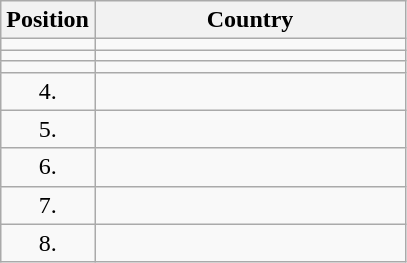<table class="wikitable">
<tr>
<th width="20">Position</th>
<th width="200">Country</th>
</tr>
<tr>
<td align="center"></td>
<td></td>
</tr>
<tr>
<td align="center"></td>
<td></td>
</tr>
<tr>
<td align="center"></td>
<td></td>
</tr>
<tr>
<td align="center">4.</td>
<td></td>
</tr>
<tr>
<td align="center">5.</td>
<td></td>
</tr>
<tr>
<td align="center">6.</td>
<td></td>
</tr>
<tr>
<td align="center">7.</td>
<td></td>
</tr>
<tr>
<td align="center">8.</td>
<td></td>
</tr>
</table>
